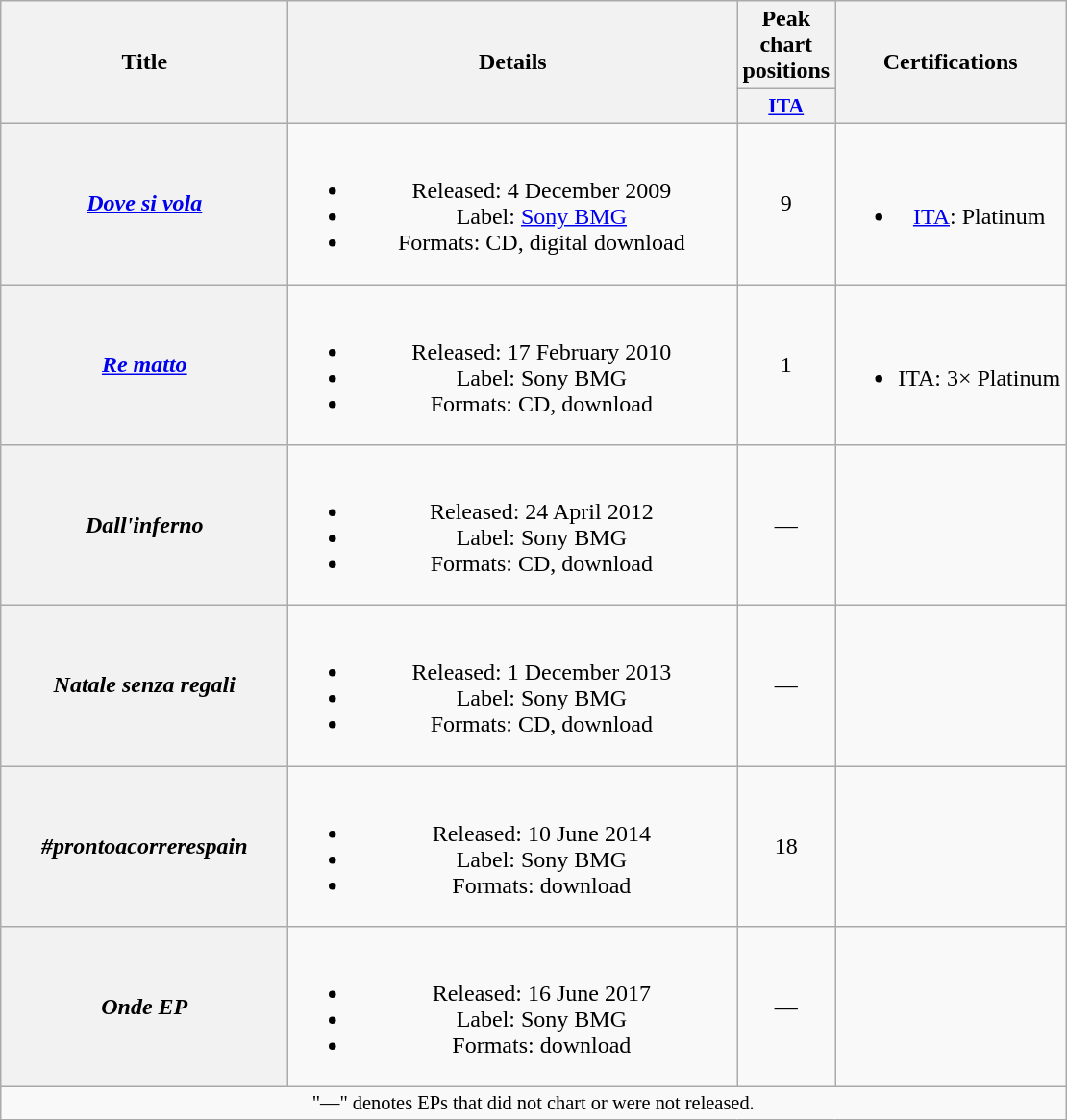<table class="wikitable plainrowheaders" style="text-align:center;" border="1">
<tr>
<th scope="col" rowspan="2" style="width:12em;">Title</th>
<th scope="col" rowspan="2" style="width:19em;">Details</th>
<th scope="col" colspan="1">Peak chart positions</th>
<th scope="col" rowspan="2">Certifications</th>
</tr>
<tr>
<th scope="col" style="width:3em;font-size:90%;"><a href='#'>ITA</a><br></th>
</tr>
<tr>
<th scope="row"><em><a href='#'>Dove si vola</a></em></th>
<td><br><ul><li>Released: 4 December 2009</li><li>Label: <a href='#'>Sony BMG</a></li><li>Formats: CD, digital download</li></ul></td>
<td>9</td>
<td><br><ul><li><a href='#'>ITA</a>: Platinum</li></ul></td>
</tr>
<tr>
<th scope="row"><em><a href='#'>Re matto</a></em></th>
<td><br><ul><li>Released: 17 February 2010</li><li>Label: Sony BMG</li><li>Formats: CD, download</li></ul></td>
<td>1</td>
<td><br><ul><li>ITA: 3× Platinum</li></ul></td>
</tr>
<tr>
<th scope="row"><em>Dall'inferno</em></th>
<td><br><ul><li>Released: 24 April 2012</li><li>Label: Sony BMG</li><li>Formats: CD, download</li></ul></td>
<td>—</td>
<td></td>
</tr>
<tr>
<th scope="row"><em>Natale senza regali</em></th>
<td><br><ul><li>Released: 1 December 2013</li><li>Label: Sony BMG</li><li>Formats: CD, download</li></ul></td>
<td>—</td>
<td></td>
</tr>
<tr>
<th scope="row"><em>#prontoacorrerespain</em></th>
<td><br><ul><li>Released: 10 June 2014</li><li>Label: Sony BMG</li><li>Formats: download</li></ul></td>
<td>18</td>
<td></td>
</tr>
<tr>
<th scope="row"><em>Onde EP</em></th>
<td><br><ul><li>Released: 16 June 2017</li><li>Label: Sony BMG</li><li>Formats: download</li></ul></td>
<td>—</td>
<td></td>
</tr>
<tr>
<td colspan="12" style="font-size:85%;">"—" denotes EPs that did not chart or were not released.</td>
</tr>
</table>
